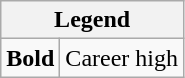<table class="wikitable mw-collapsible mw-collapsed">
<tr>
<th colspan="2">Legend</th>
</tr>
<tr>
<td><strong>Bold</strong></td>
<td>Career high</td>
</tr>
</table>
